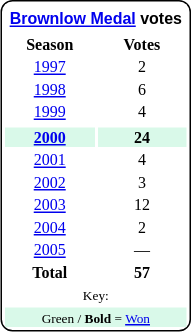<table style="margin-right:4px; margin-top:8px; float:right; border:1px #000 solid; border-radius:8px; background:#fff; font-family:Verdana; font-size:8pt; text-align:center;">
<tr style="background:#fff;">
<td colspan="2;" style="padding:3px; margin-bottom:-3px; margin-top:2px; font-family:Arial; "><strong><a href='#'>Brownlow Medal</a> votes</strong></td>
</tr>
<tr>
<th style="width:50%;">Season</th>
<th style="width:50%;">Votes</th>
</tr>
<tr>
<td><a href='#'>1997</a></td>
<td>2</td>
</tr>
<tr>
<td><a href='#'>1998</a></td>
<td>6</td>
</tr>
<tr>
<td><a href='#'>1999</a></td>
<td>4</td>
</tr>
<tr>
</tr>
<tr style="background:#D9F9E9;">
<td><strong><a href='#'>2000</a></strong></td>
<td><strong>24</strong></td>
</tr>
<tr>
<td><a href='#'>2001</a></td>
<td>4</td>
</tr>
<tr>
<td><a href='#'>2002</a></td>
<td>3</td>
</tr>
<tr>
<td><a href='#'>2003</a></td>
<td>12</td>
</tr>
<tr>
<td><a href='#'>2004</a></td>
<td>2</td>
</tr>
<tr>
<td><a href='#'>2005</a></td>
<td>—</td>
</tr>
<tr>
<td><strong>Total</strong></td>
<td><strong>57</strong></td>
</tr>
<tr>
<td colspan=2><small>Key:</small></td>
</tr>
<tr style="background:#d9f9e9; border:1px solid #aaa; width:2em;">
<td colspan=2><small>Green / <strong>Bold</strong> = <a href='#'>Won</a></small></td>
</tr>
</table>
